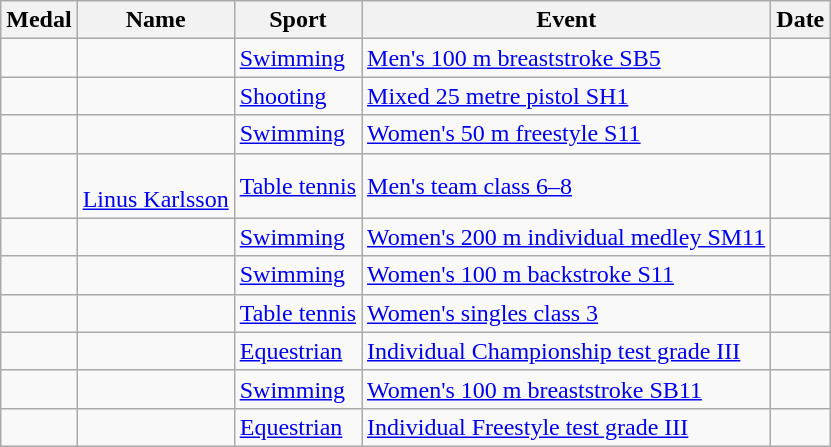<table class="wikitable sortable" style="font-size:100%">
<tr>
<th>Medal</th>
<th>Name</th>
<th>Sport</th>
<th>Event</th>
<th>Date</th>
</tr>
<tr>
<td></td>
<td></td>
<td><a href='#'>Swimming</a></td>
<td><a href='#'>Men's 100 m breaststroke SB5</a></td>
<td></td>
</tr>
<tr>
<td></td>
<td></td>
<td><a href='#'>Shooting</a></td>
<td><a href='#'>Mixed 25 metre pistol SH1</a></td>
<td></td>
</tr>
<tr>
<td></td>
<td></td>
<td><a href='#'>Swimming</a></td>
<td><a href='#'>Women's 50 m freestyle S11</a></td>
<td></td>
</tr>
<tr>
<td></td>
<td><br><a href='#'>Linus Karlsson</a></td>
<td><a href='#'>Table tennis</a></td>
<td><a href='#'>Men's team class 6–8</a></td>
<td></td>
</tr>
<tr>
<td></td>
<td></td>
<td><a href='#'>Swimming</a></td>
<td><a href='#'>Women's 200 m individual medley SM11</a></td>
<td></td>
</tr>
<tr>
<td></td>
<td></td>
<td><a href='#'>Swimming</a></td>
<td><a href='#'>Women's 100 m backstroke S11</a></td>
<td></td>
</tr>
<tr>
<td></td>
<td></td>
<td><a href='#'>Table tennis</a></td>
<td><a href='#'>Women's singles class 3</a></td>
<td></td>
</tr>
<tr>
<td></td>
<td></td>
<td><a href='#'>Equestrian</a></td>
<td><a href='#'>Individual Championship test grade III</a></td>
<td></td>
</tr>
<tr>
<td></td>
<td></td>
<td><a href='#'>Swimming</a></td>
<td><a href='#'>Women's 100 m breaststroke SB11</a></td>
<td></td>
</tr>
<tr>
<td></td>
<td></td>
<td><a href='#'>Equestrian</a></td>
<td><a href='#'>Individual Freestyle test grade III</a></td>
<td></td>
</tr>
</table>
